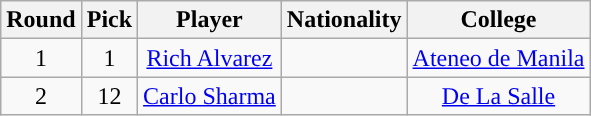<table class="wikitable sortable sortable">
<tr>
<th>Round</th>
<th>Pick</th>
<th>Player</th>
<th>Nationality</th>
<th>College</th>
</tr>
<tr style="text-align: center">
<td>1</td>
<td>1</td>
<td><a href='#'>Rich Alvarez</a></td>
<td></td>
<td><a href='#'>Ateneo de Manila</a></td>
</tr>
<tr style="text-align: center">
<td>2</td>
<td>12</td>
<td><a href='#'>Carlo Sharma</a></td>
<td></td>
<td><a href='#'>De La Salle</a></td>
</tr>
</table>
